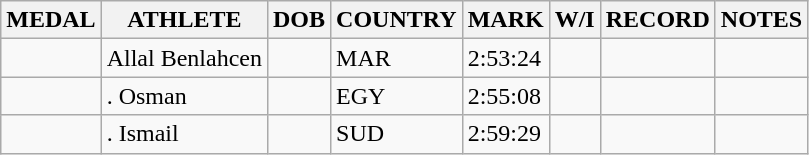<table class="wikitable">
<tr>
<th>MEDAL</th>
<th>ATHLETE</th>
<th>DOB</th>
<th>COUNTRY</th>
<th>MARK</th>
<th>W/I</th>
<th>RECORD</th>
<th>NOTES</th>
</tr>
<tr>
<td></td>
<td>Allal Benlahcen</td>
<td></td>
<td>MAR</td>
<td>2:53:24</td>
<td></td>
<td></td>
<td></td>
</tr>
<tr>
<td></td>
<td>. Osman</td>
<td></td>
<td>EGY</td>
<td>2:55:08</td>
<td></td>
<td></td>
<td></td>
</tr>
<tr>
<td></td>
<td>. Ismail</td>
<td></td>
<td>SUD</td>
<td>2:59:29</td>
<td></td>
<td></td>
<td></td>
</tr>
</table>
